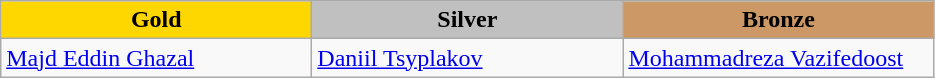<table class="wikitable" style="text-align:left">
<tr align="center">
<td width=200 bgcolor=gold><strong>Gold</strong></td>
<td width=200 bgcolor=silver><strong>Silver</strong></td>
<td width=200 bgcolor=CC9966><strong>Bronze</strong></td>
</tr>
<tr>
<td><a href='#'>Majd Eddin Ghazal</a><br><em></em></td>
<td><a href='#'>Daniil Tsyplakov</a><br><em></em></td>
<td><a href='#'>Mohammadreza Vazifedoost</a><br><em></em></td>
</tr>
</table>
